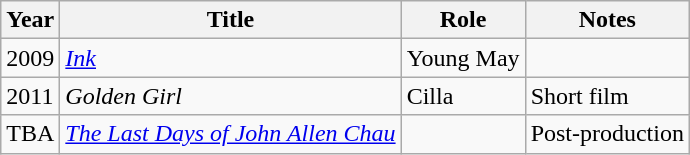<table class="wikitable sortable">
<tr>
<th>Year</th>
<th>Title</th>
<th>Role</th>
<th class="unsortable">Notes</th>
</tr>
<tr>
<td>2009</td>
<td><em><a href='#'>Ink</a></em></td>
<td>Young May</td>
<td></td>
</tr>
<tr>
<td>2011</td>
<td><em>Golden Girl</em></td>
<td>Cilla</td>
<td>Short film</td>
</tr>
<tr>
<td>TBA</td>
<td><em><a href='#'>The Last Days of John Allen Chau</a></em></td>
<td></td>
<td>Post-production</td>
</tr>
</table>
